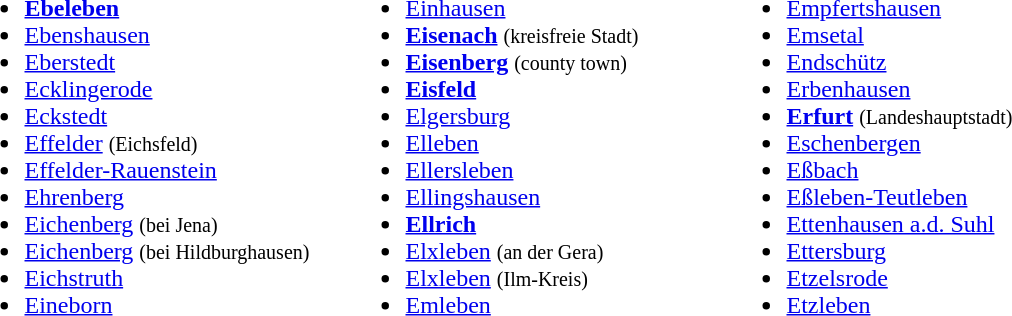<table>
<tr ---->
<td width="250" valign="top"><br><ul><li><strong><a href='#'>Ebeleben</a></strong></li><li><a href='#'>Ebenshausen</a></li><li><a href='#'>Eberstedt</a></li><li><a href='#'>Ecklingerode</a></li><li><a href='#'>Eckstedt</a></li><li><a href='#'>Effelder</a> <small>(Eichsfeld)</small></li><li><a href='#'>Effelder-Rauenstein</a></li><li><a href='#'>Ehrenberg</a></li><li><a href='#'>Eichenberg</a> <small>(bei Jena)</small></li><li><a href='#'>Eichenberg</a> <small>(bei Hildburghausen)</small></li><li><a href='#'>Eichstruth</a></li><li><a href='#'>Eineborn</a></li></ul></td>
<td width="250" valign="top"><br><ul><li><a href='#'>Einhausen</a></li><li><strong><a href='#'>Eisenach</a></strong> <small>(kreisfreie Stadt)</small></li><li><strong><a href='#'>Eisenberg</a></strong> <small>(county town)</small></li><li><strong><a href='#'>Eisfeld</a></strong></li><li><a href='#'>Elgersburg</a></li><li><a href='#'>Elleben</a></li><li><a href='#'>Ellersleben</a></li><li><a href='#'>Ellingshausen</a></li><li><strong><a href='#'>Ellrich</a></strong></li><li><a href='#'>Elxleben</a> <small>(an der Gera)</small></li><li><a href='#'>Elxleben</a> <small>(Ilm-Kreis)</small></li><li><a href='#'>Emleben</a></li></ul></td>
<td width="250" valign="top"><br><ul><li><a href='#'>Empfertshausen</a></li><li><a href='#'>Emsetal</a></li><li><a href='#'>Endschütz</a></li><li><a href='#'>Erbenhausen</a></li><li><strong><a href='#'>Erfurt</a></strong> <small>(Landeshauptstadt)</small></li><li><a href='#'>Eschenbergen</a></li><li><a href='#'>Eßbach</a></li><li><a href='#'>Eßleben-Teutleben</a></li><li><a href='#'>Ettenhausen a.d. Suhl</a></li><li><a href='#'>Ettersburg</a></li><li><a href='#'>Etzelsrode</a></li><li><a href='#'>Etzleben</a></li></ul></td>
</tr>
</table>
